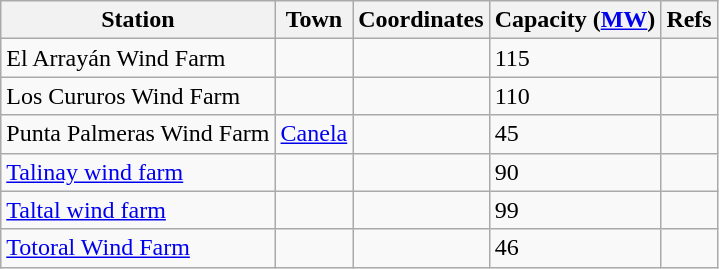<table class="wikitable sortable">
<tr>
<th>Station</th>
<th>Town</th>
<th>Coordinates</th>
<th>Capacity (<a href='#'>MW</a>)</th>
<th>Refs</th>
</tr>
<tr>
<td>El Arrayán Wind Farm</td>
<td></td>
<td> </td>
<td>115</td>
<td></td>
</tr>
<tr>
<td>Los Cururos Wind Farm</td>
<td></td>
<td> </td>
<td>110</td>
<td></td>
</tr>
<tr>
<td>Punta Palmeras Wind Farm</td>
<td><a href='#'>Canela</a></td>
<td> </td>
<td>45</td>
<td></td>
</tr>
<tr>
<td><a href='#'>Talinay wind farm</a></td>
<td></td>
<td> </td>
<td>90</td>
<td></td>
</tr>
<tr>
<td><a href='#'>Taltal wind farm</a></td>
<td></td>
<td> </td>
<td>99</td>
<td></td>
</tr>
<tr>
<td><a href='#'>Totoral Wind Farm</a></td>
<td></td>
<td> </td>
<td>46</td>
<td></td>
</tr>
</table>
